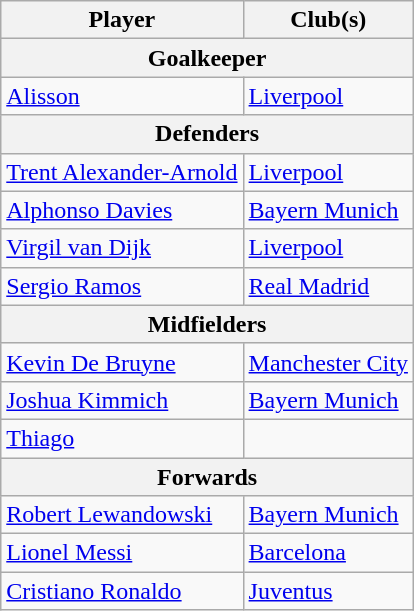<table class="wikitable">
<tr>
<th>Player</th>
<th>Club(s)</th>
</tr>
<tr>
<th colspan="2">Goalkeeper</th>
</tr>
<tr>
<td> <a href='#'>Alisson</a></td>
<td> <a href='#'>Liverpool</a></td>
</tr>
<tr>
<th colspan="2">Defenders</th>
</tr>
<tr>
<td> <a href='#'>Trent Alexander-Arnold</a></td>
<td> <a href='#'>Liverpool</a></td>
</tr>
<tr>
<td> <a href='#'>Alphonso Davies</a></td>
<td> <a href='#'>Bayern Munich</a></td>
</tr>
<tr>
<td> <a href='#'>Virgil van Dijk</a></td>
<td> <a href='#'>Liverpool</a></td>
</tr>
<tr>
<td> <a href='#'>Sergio Ramos</a></td>
<td> <a href='#'>Real Madrid</a></td>
</tr>
<tr>
<th colspan="2">Midfielders</th>
</tr>
<tr>
<td> <a href='#'>Kevin De Bruyne</a></td>
<td> <a href='#'>Manchester City</a></td>
</tr>
<tr>
<td> <a href='#'>Joshua Kimmich</a></td>
<td> <a href='#'>Bayern Munich</a></td>
</tr>
<tr>
<td> <a href='#'>Thiago</a></td>
<td></td>
</tr>
<tr>
<th colspan="2">Forwards</th>
</tr>
<tr>
<td> <a href='#'>Robert Lewandowski</a></td>
<td> <a href='#'>Bayern Munich</a></td>
</tr>
<tr>
<td> <a href='#'>Lionel Messi</a></td>
<td> <a href='#'>Barcelona</a></td>
</tr>
<tr>
<td> <a href='#'>Cristiano Ronaldo</a></td>
<td> <a href='#'>Juventus</a></td>
</tr>
</table>
